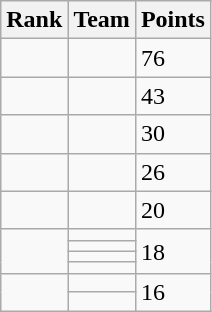<table class=wikitable>
<tr>
<th>Rank</th>
<th>Team</th>
<th>Points</th>
</tr>
<tr>
<td></td>
<td></td>
<td>76</td>
</tr>
<tr>
<td></td>
<td></td>
<td>43</td>
</tr>
<tr>
<td></td>
<td></td>
<td>30</td>
</tr>
<tr>
<td></td>
<td></td>
<td>26</td>
</tr>
<tr>
<td></td>
<td></td>
<td>20</td>
</tr>
<tr>
<td rowspan=4></td>
<td></td>
<td rowspan=4>18</td>
</tr>
<tr>
<td></td>
</tr>
<tr>
<td></td>
</tr>
<tr>
<td></td>
</tr>
<tr>
<td rowspan=2></td>
<td></td>
<td rowspan=2>16</td>
</tr>
<tr>
<td></td>
</tr>
</table>
